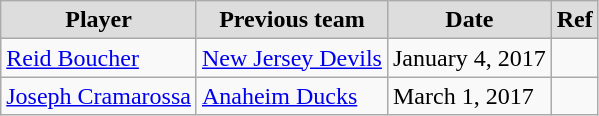<table class="wikitable">
<tr>
<th style="background:#ddd;">Player</th>
<th style="background:#ddd;">Previous team</th>
<th style="background:#ddd;">Date</th>
<th style="background:#ddd;">Ref</th>
</tr>
<tr>
<td><a href='#'>Reid Boucher</a></td>
<td><a href='#'>New Jersey Devils</a></td>
<td>January 4, 2017</td>
<td></td>
</tr>
<tr>
<td><a href='#'>Joseph Cramarossa</a></td>
<td><a href='#'>Anaheim Ducks</a></td>
<td>March 1, 2017</td>
<td></td>
</tr>
</table>
